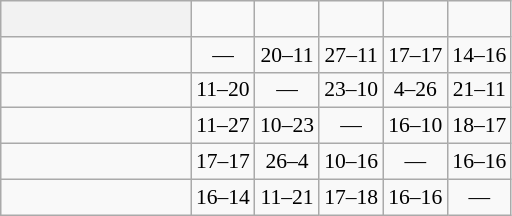<table class="wikitable" style="text-align:center; font-size:90%;">
<tr>
<th width=120> </th>
<td><strong></strong></td>
<td><strong></strong></td>
<td><strong></strong></td>
<td><strong></strong></td>
<td><strong></strong></td>
</tr>
<tr>
<td style="text-align:right;"></td>
<td>—</td>
<td>20–11</td>
<td>27–11</td>
<td>17–17</td>
<td>14–16</td>
</tr>
<tr>
<td style="text-align:right;"></td>
<td>11–20</td>
<td>—</td>
<td>23–10</td>
<td>4–26</td>
<td>21–11</td>
</tr>
<tr>
<td style="text-align:right;"></td>
<td>11–27</td>
<td>10–23</td>
<td>—</td>
<td>16–10</td>
<td>18–17</td>
</tr>
<tr>
<td style="text-align:right;"></td>
<td>17–17</td>
<td>26–4</td>
<td>10–16</td>
<td>—</td>
<td>16–16</td>
</tr>
<tr>
<td style="text-align:right;"></td>
<td>16–14</td>
<td>11–21</td>
<td>17–18</td>
<td>16–16</td>
<td>—</td>
</tr>
</table>
